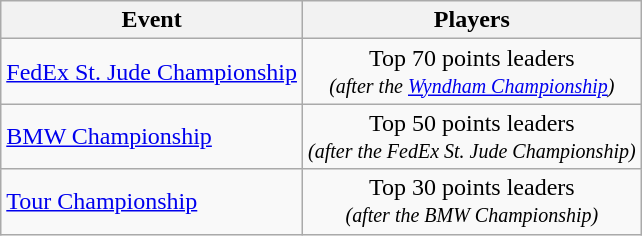<table class="wikitable">
<tr>
<th>Event</th>
<th>Players</th>
</tr>
<tr>
<td><a href='#'>FedEx St. Jude Championship</a></td>
<td align=center>Top 70 points leaders<br><small><em>(after the <a href='#'>Wyndham Championship</a>)</em></small></td>
</tr>
<tr>
<td><a href='#'>BMW Championship</a></td>
<td align=center>Top 50 points leaders<br><small><em>(after the FedEx St. Jude Championship)</em></small></td>
</tr>
<tr>
<td><a href='#'>Tour Championship</a></td>
<td align=center>Top 30 points leaders<br><small><em>(after the BMW Championship)</em></small></td>
</tr>
</table>
